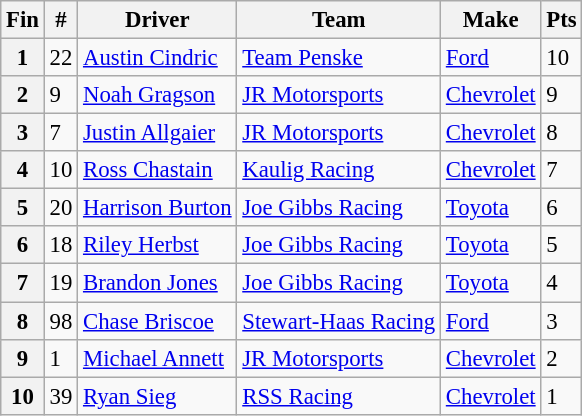<table class="wikitable" style="font-size:95%">
<tr>
<th>Fin</th>
<th>#</th>
<th>Driver</th>
<th>Team</th>
<th>Make</th>
<th>Pts</th>
</tr>
<tr>
<th>1</th>
<td>22</td>
<td><a href='#'>Austin Cindric</a></td>
<td><a href='#'>Team Penske</a></td>
<td><a href='#'>Ford</a></td>
<td>10</td>
</tr>
<tr>
<th>2</th>
<td>9</td>
<td><a href='#'>Noah Gragson</a></td>
<td><a href='#'>JR Motorsports</a></td>
<td><a href='#'>Chevrolet</a></td>
<td>9</td>
</tr>
<tr>
<th>3</th>
<td>7</td>
<td><a href='#'>Justin Allgaier</a></td>
<td><a href='#'>JR Motorsports</a></td>
<td><a href='#'>Chevrolet</a></td>
<td>8</td>
</tr>
<tr>
<th>4</th>
<td>10</td>
<td><a href='#'>Ross Chastain</a></td>
<td><a href='#'>Kaulig Racing</a></td>
<td><a href='#'>Chevrolet</a></td>
<td>7</td>
</tr>
<tr>
<th>5</th>
<td>20</td>
<td><a href='#'>Harrison Burton</a></td>
<td><a href='#'>Joe Gibbs Racing</a></td>
<td><a href='#'>Toyota</a></td>
<td>6</td>
</tr>
<tr>
<th>6</th>
<td>18</td>
<td><a href='#'>Riley Herbst</a></td>
<td><a href='#'>Joe Gibbs Racing</a></td>
<td><a href='#'>Toyota</a></td>
<td>5</td>
</tr>
<tr>
<th>7</th>
<td>19</td>
<td><a href='#'>Brandon Jones</a></td>
<td><a href='#'>Joe Gibbs Racing</a></td>
<td><a href='#'>Toyota</a></td>
<td>4</td>
</tr>
<tr>
<th>8</th>
<td>98</td>
<td><a href='#'>Chase Briscoe</a></td>
<td><a href='#'>Stewart-Haas Racing</a></td>
<td><a href='#'>Ford</a></td>
<td>3</td>
</tr>
<tr>
<th>9</th>
<td>1</td>
<td><a href='#'>Michael Annett</a></td>
<td><a href='#'>JR Motorsports</a></td>
<td><a href='#'>Chevrolet</a></td>
<td>2</td>
</tr>
<tr>
<th>10</th>
<td>39</td>
<td><a href='#'>Ryan Sieg</a></td>
<td><a href='#'>RSS Racing</a></td>
<td><a href='#'>Chevrolet</a></td>
<td>1</td>
</tr>
</table>
